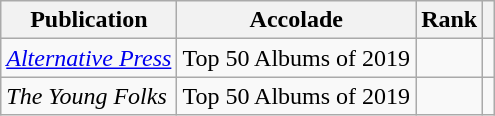<table class="wikitable sortable">
<tr>
<th>Publication</th>
<th>Accolade</th>
<th>Rank</th>
<th class="unsortable"></th>
</tr>
<tr>
<td><em><a href='#'>Alternative Press</a></em></td>
<td>Top 50 Albums of 2019</td>
<td></td>
<td></td>
</tr>
<tr>
<td><em>The Young Folks</em></td>
<td>Top 50 Albums of 2019</td>
<td></td>
<td></td>
</tr>
</table>
